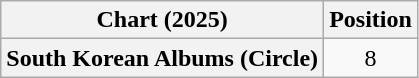<table class="wikitable plainrowheaders" style="text-align:center">
<tr>
<th scope="col">Chart (2025)</th>
<th scope="col">Position</th>
</tr>
<tr>
<th scope="row">South Korean Albums (Circle)</th>
<td>8</td>
</tr>
</table>
